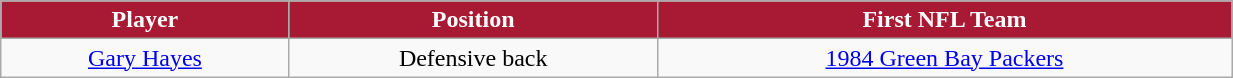<table class="wikitable" width="65%">
<tr align="center"  style="background:#A81933;color:#FFFFFF;">
<td><strong>Player</strong></td>
<td><strong>Position</strong></td>
<td><strong>First NFL Team</strong></td>
</tr>
<tr align="center" bgcolor="">
<td><a href='#'>Gary Hayes</a></td>
<td>Defensive back</td>
<td><a href='#'>1984 Green Bay Packers</a></td>
</tr>
</table>
